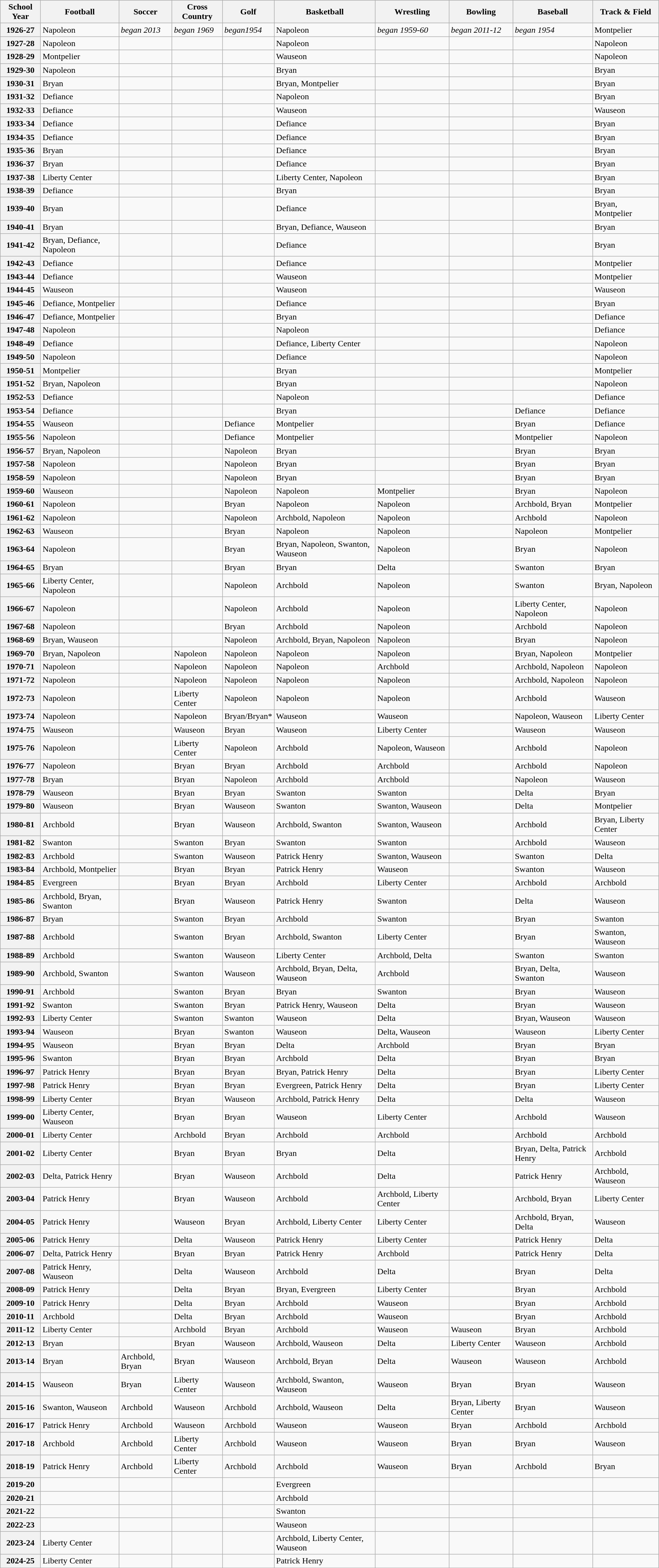<table class="wikitable">
<tr>
<th>School Year</th>
<th>Football</th>
<th>Soccer</th>
<th>Cross Country</th>
<th>Golf</th>
<th>Basketball</th>
<th>Wrestling</th>
<th>Bowling</th>
<th>Baseball</th>
<th>Track & Field</th>
</tr>
<tr align="left">
<th>1926-27</th>
<td>Napoleon</td>
<td><em>began 2013</em></td>
<td><em>began 1969</em></td>
<td><em>began1954</em></td>
<td>Napoleon</td>
<td><em>began 1959-60</em></td>
<td><em>began 2011-12</em></td>
<td><em>began 1954</em></td>
<td>Montpelier</td>
</tr>
<tr align="left">
<th>1927-28</th>
<td>Napoleon</td>
<td></td>
<td></td>
<td></td>
<td>Napoleon</td>
<td></td>
<td></td>
<td></td>
<td>Napoleon</td>
</tr>
<tr align="left">
<th>1928-29</th>
<td>Montpelier</td>
<td></td>
<td></td>
<td></td>
<td>Wauseon</td>
<td></td>
<td></td>
<td></td>
<td>Napoleon</td>
</tr>
<tr align="left">
<th>1929-30</th>
<td>Napoleon</td>
<td></td>
<td></td>
<td></td>
<td>Bryan</td>
<td></td>
<td></td>
<td></td>
<td>Bryan</td>
</tr>
<tr align="left">
<th>1930-31</th>
<td>Bryan</td>
<td></td>
<td></td>
<td></td>
<td>Bryan, Montpelier</td>
<td></td>
<td></td>
<td></td>
<td>Bryan</td>
</tr>
<tr align="left">
<th>1931-32</th>
<td>Defiance</td>
<td></td>
<td></td>
<td></td>
<td>Napoleon</td>
<td></td>
<td></td>
<td></td>
<td>Bryan</td>
</tr>
<tr align="left">
<th>1932-33</th>
<td>Defiance</td>
<td></td>
<td></td>
<td></td>
<td>Wauseon</td>
<td></td>
<td></td>
<td></td>
<td>Wauseon</td>
</tr>
<tr align="left">
<th>1933-34</th>
<td>Defiance</td>
<td></td>
<td></td>
<td></td>
<td>Defiance</td>
<td></td>
<td></td>
<td></td>
<td>Bryan</td>
</tr>
<tr align="left">
<th>1934-35</th>
<td>Defiance</td>
<td></td>
<td></td>
<td></td>
<td>Defiance</td>
<td></td>
<td></td>
<td></td>
<td>Bryan</td>
</tr>
<tr align="left">
<th>1935-36</th>
<td>Bryan</td>
<td></td>
<td></td>
<td></td>
<td>Defiance</td>
<td></td>
<td></td>
<td></td>
<td>Bryan</td>
</tr>
<tr align="left">
<th>1936-37</th>
<td>Bryan</td>
<td></td>
<td></td>
<td></td>
<td>Defiance</td>
<td></td>
<td></td>
<td></td>
<td>Bryan</td>
</tr>
<tr align="left">
<th>1937-38</th>
<td>Liberty Center</td>
<td></td>
<td></td>
<td></td>
<td>Liberty Center, Napoleon</td>
<td></td>
<td></td>
<td></td>
<td>Bryan</td>
</tr>
<tr align="left">
<th>1938-39</th>
<td>Defiance</td>
<td></td>
<td></td>
<td></td>
<td>Bryan</td>
<td></td>
<td></td>
<td></td>
<td>Bryan</td>
</tr>
<tr align="left">
<th>1939-40</th>
<td>Bryan</td>
<td></td>
<td></td>
<td></td>
<td>Defiance</td>
<td></td>
<td></td>
<td></td>
<td>Bryan, Montpelier</td>
</tr>
<tr align="left">
<th>1940-41</th>
<td>Bryan</td>
<td></td>
<td></td>
<td></td>
<td>Bryan, Defiance, Wauseon</td>
<td></td>
<td></td>
<td></td>
<td>Bryan</td>
</tr>
<tr align="left">
<th>1941-42</th>
<td>Bryan, Defiance, Napoleon</td>
<td></td>
<td></td>
<td></td>
<td>Defiance</td>
<td></td>
<td></td>
<td></td>
<td>Bryan</td>
</tr>
<tr align="left">
<th>1942-43</th>
<td>Defiance</td>
<td></td>
<td></td>
<td></td>
<td>Defiance</td>
<td></td>
<td></td>
<td></td>
<td>Montpelier</td>
</tr>
<tr align="left">
<th>1943-44</th>
<td>Defiance</td>
<td></td>
<td></td>
<td></td>
<td>Wauseon</td>
<td></td>
<td></td>
<td></td>
<td>Montpelier</td>
</tr>
<tr align="left">
<th>1944-45</th>
<td>Wauseon</td>
<td></td>
<td></td>
<td></td>
<td>Wauseon</td>
<td></td>
<td></td>
<td></td>
<td>Wauseon</td>
</tr>
<tr align="left">
<th>1945-46</th>
<td>Defiance, Montpelier</td>
<td></td>
<td></td>
<td></td>
<td>Defiance</td>
<td></td>
<td></td>
<td></td>
<td>Bryan</td>
</tr>
<tr align="left">
<th>1946-47</th>
<td>Defiance, Montpelier</td>
<td></td>
<td></td>
<td></td>
<td>Bryan</td>
<td></td>
<td></td>
<td></td>
<td>Defiance</td>
</tr>
<tr align="left">
<th>1947-48</th>
<td>Napoleon</td>
<td></td>
<td></td>
<td></td>
<td>Napoleon</td>
<td></td>
<td></td>
<td></td>
<td>Defiance</td>
</tr>
<tr align="left">
<th>1948-49</th>
<td>Defiance</td>
<td></td>
<td></td>
<td></td>
<td>Defiance, Liberty Center</td>
<td></td>
<td></td>
<td></td>
<td>Napoleon</td>
</tr>
<tr align="left">
<th>1949-50</th>
<td>Napoleon</td>
<td></td>
<td></td>
<td></td>
<td>Defiance</td>
<td></td>
<td></td>
<td></td>
<td>Napoleon</td>
</tr>
<tr align="left">
<th>1950-51</th>
<td>Montpelier</td>
<td></td>
<td></td>
<td></td>
<td>Bryan</td>
<td></td>
<td></td>
<td></td>
<td>Montpelier</td>
</tr>
<tr align="left">
<th>1951-52</th>
<td>Bryan, Napoleon</td>
<td></td>
<td></td>
<td></td>
<td>Bryan</td>
<td></td>
<td></td>
<td></td>
<td>Napoleon</td>
</tr>
<tr align="left">
<th>1952-53</th>
<td>Defiance</td>
<td></td>
<td></td>
<td></td>
<td>Napoleon</td>
<td></td>
<td></td>
<td></td>
<td>Defiance</td>
</tr>
<tr align="left">
<th>1953-54</th>
<td>Defiance</td>
<td></td>
<td></td>
<td></td>
<td>Bryan</td>
<td></td>
<td></td>
<td>Defiance</td>
<td>Defiance</td>
</tr>
<tr align="left">
<th>1954-55</th>
<td>Wauseon</td>
<td></td>
<td></td>
<td>Defiance</td>
<td>Montpelier</td>
<td></td>
<td></td>
<td>Bryan</td>
<td>Defiance</td>
</tr>
<tr align="left">
<th>1955-56</th>
<td>Napoleon</td>
<td></td>
<td></td>
<td>Defiance</td>
<td>Montpelier</td>
<td></td>
<td></td>
<td>Montpelier</td>
<td>Napoleon</td>
</tr>
<tr align="left">
<th>1956-57</th>
<td>Bryan, Napoleon</td>
<td></td>
<td></td>
<td>Napoleon</td>
<td>Bryan</td>
<td></td>
<td></td>
<td>Bryan</td>
<td>Bryan</td>
</tr>
<tr align="left">
<th>1957-58</th>
<td>Napoleon</td>
<td></td>
<td></td>
<td>Napoleon</td>
<td>Bryan</td>
<td></td>
<td></td>
<td>Bryan</td>
<td>Bryan</td>
</tr>
<tr align="left">
<th>1958-59</th>
<td>Napoleon</td>
<td></td>
<td></td>
<td>Napoleon</td>
<td>Bryan</td>
<td></td>
<td></td>
<td>Bryan</td>
<td>Bryan</td>
</tr>
<tr align="left">
<th>1959-60</th>
<td>Wauseon</td>
<td></td>
<td></td>
<td>Napoleon</td>
<td>Napoleon</td>
<td>Montpelier</td>
<td></td>
<td>Bryan</td>
<td>Napoleon</td>
</tr>
<tr align="left">
<th>1960-61</th>
<td>Napoleon</td>
<td></td>
<td></td>
<td>Bryan</td>
<td>Napoleon</td>
<td>Napoleon</td>
<td></td>
<td>Archbold, Bryan</td>
<td>Montpelier</td>
</tr>
<tr align="left">
<th>1961-62</th>
<td>Napoleon</td>
<td></td>
<td></td>
<td>Napoleon</td>
<td>Archbold, Napoleon</td>
<td>Napoleon</td>
<td></td>
<td>Archbold</td>
<td>Napoleon</td>
</tr>
<tr align="left">
<th>1962-63</th>
<td>Wauseon</td>
<td></td>
<td></td>
<td>Bryan</td>
<td>Napoleon</td>
<td>Napoleon</td>
<td></td>
<td>Napoleon</td>
<td>Montpelier</td>
</tr>
<tr align="left">
<th>1963-64</th>
<td>Napoleon</td>
<td></td>
<td></td>
<td>Bryan</td>
<td>Bryan, Napoleon, Swanton, Wauseon</td>
<td>Napoleon</td>
<td></td>
<td>Bryan</td>
<td>Napoleon</td>
</tr>
<tr align="left">
<th>1964-65</th>
<td>Bryan</td>
<td></td>
<td></td>
<td>Bryan</td>
<td>Bryan</td>
<td>Delta</td>
<td></td>
<td>Swanton</td>
<td>Bryan</td>
</tr>
<tr align="left">
<th>1965-66</th>
<td>Liberty Center, Napoleon</td>
<td></td>
<td></td>
<td>Napoleon</td>
<td>Archbold</td>
<td>Napoleon</td>
<td></td>
<td>Swanton</td>
<td>Bryan, Napoleon</td>
</tr>
<tr align="left">
<th>1966-67</th>
<td>Napoleon</td>
<td></td>
<td></td>
<td>Napoleon</td>
<td>Archbold</td>
<td>Napoleon</td>
<td></td>
<td>Liberty Center, Napoleon</td>
<td>Napoleon</td>
</tr>
<tr align="left">
<th>1967-68</th>
<td>Napoleon</td>
<td></td>
<td></td>
<td>Bryan</td>
<td>Archbold</td>
<td>Napoleon</td>
<td></td>
<td>Archbold</td>
<td>Napoleon</td>
</tr>
<tr align="left">
<th>1968-69</th>
<td>Bryan, Wauseon</td>
<td></td>
<td></td>
<td>Napoleon</td>
<td>Archbold, Bryan, Napoleon</td>
<td>Napoleon</td>
<td></td>
<td>Bryan</td>
<td>Napoleon</td>
</tr>
<tr align="left">
<th>1969-70</th>
<td>Bryan, Napoleon</td>
<td></td>
<td>Napoleon</td>
<td>Napoleon</td>
<td>Napoleon</td>
<td>Napoleon</td>
<td></td>
<td>Bryan, Napoleon</td>
<td>Montpelier</td>
</tr>
<tr align="left">
<th>1970-71</th>
<td>Napoleon</td>
<td></td>
<td>Napoleon</td>
<td>Napoleon</td>
<td>Napoleon</td>
<td>Archbold</td>
<td></td>
<td>Archbold, Napoleon</td>
<td>Napoleon</td>
</tr>
<tr align="left">
<th>1971-72</th>
<td>Napoleon</td>
<td></td>
<td>Napoleon</td>
<td>Napoleon</td>
<td>Napoleon</td>
<td>Napoleon</td>
<td></td>
<td>Archbold, Napoleon</td>
<td>Napoleon</td>
</tr>
<tr align="left">
<th>1972-73</th>
<td>Napoleon</td>
<td></td>
<td>Liberty Center</td>
<td>Napoleon</td>
<td>Napoleon</td>
<td>Napoleon</td>
<td></td>
<td>Archbold</td>
<td>Wauseon</td>
</tr>
<tr align="left">
<th>1973-74</th>
<td>Napoleon</td>
<td></td>
<td>Napoleon</td>
<td>Bryan/Bryan*</td>
<td>Wauseon</td>
<td>Wauseon</td>
<td></td>
<td>Napoleon, Wauseon</td>
<td>Liberty Center</td>
</tr>
<tr align="left">
<th>1974-75</th>
<td>Wauseon</td>
<td></td>
<td>Wauseon</td>
<td>Bryan</td>
<td>Wauseon</td>
<td>Liberty Center</td>
<td></td>
<td>Wauseon</td>
<td>Wauseon</td>
</tr>
<tr align="left">
<th>1975-76</th>
<td>Napoleon</td>
<td></td>
<td>Liberty Center</td>
<td>Napoleon</td>
<td>Archbold</td>
<td>Napoleon, Wauseon</td>
<td></td>
<td>Archbold</td>
<td>Napoleon</td>
</tr>
<tr align="left">
<th>1976-77</th>
<td>Napoleon</td>
<td></td>
<td>Bryan</td>
<td>Bryan</td>
<td>Archbold</td>
<td>Archbold</td>
<td></td>
<td>Archbold</td>
<td>Napoleon</td>
</tr>
<tr align="left">
<th>1977-78</th>
<td>Bryan</td>
<td></td>
<td>Bryan</td>
<td>Napoleon</td>
<td>Archbold</td>
<td>Archbold</td>
<td></td>
<td>Napoleon</td>
<td>Wauseon</td>
</tr>
<tr align="left">
<th>1978-79</th>
<td>Wauseon</td>
<td></td>
<td>Bryan</td>
<td>Bryan</td>
<td>Swanton</td>
<td>Swanton</td>
<td></td>
<td>Delta</td>
<td>Bryan</td>
</tr>
<tr align="left">
<th>1979-80</th>
<td>Wauseon</td>
<td></td>
<td>Bryan</td>
<td>Wauseon</td>
<td>Swanton</td>
<td>Swanton, Wauseon</td>
<td></td>
<td>Delta</td>
<td>Montpelier</td>
</tr>
<tr align="left">
<th>1980-81</th>
<td>Archbold</td>
<td></td>
<td>Bryan</td>
<td>Wauseon</td>
<td>Archbold, Swanton</td>
<td>Swanton, Wauseon</td>
<td></td>
<td>Archbold</td>
<td>Bryan, Liberty Center</td>
</tr>
<tr align="left">
<th>1981-82</th>
<td>Swanton</td>
<td></td>
<td>Swanton</td>
<td>Bryan</td>
<td>Swanton</td>
<td>Swanton</td>
<td></td>
<td>Archbold</td>
<td>Wauseon</td>
</tr>
<tr align="left">
<th>1982-83</th>
<td>Archbold</td>
<td></td>
<td>Swanton</td>
<td>Wauseon</td>
<td>Patrick Henry</td>
<td>Swanton, Wauseon</td>
<td></td>
<td>Swanton</td>
<td>Delta</td>
</tr>
<tr align="left">
<th>1983-84</th>
<td>Archbold, Montpelier</td>
<td></td>
<td>Bryan</td>
<td>Bryan</td>
<td>Patrick Henry</td>
<td>Wauseon</td>
<td></td>
<td>Swanton</td>
<td>Wauseon</td>
</tr>
<tr align="left">
<th>1984-85</th>
<td>Evergreen</td>
<td></td>
<td>Bryan</td>
<td>Bryan</td>
<td>Archbold</td>
<td>Liberty Center</td>
<td></td>
<td>Archbold</td>
<td>Archbold</td>
</tr>
<tr align="left">
<th>1985-86</th>
<td>Archbold, Bryan, Swanton</td>
<td></td>
<td>Bryan</td>
<td>Wauseon</td>
<td>Patrick Henry</td>
<td>Swanton</td>
<td></td>
<td>Delta</td>
<td>Wauseon</td>
</tr>
<tr align="left">
<th>1986-87</th>
<td>Bryan</td>
<td></td>
<td>Swanton</td>
<td>Bryan</td>
<td>Archbold</td>
<td>Swanton</td>
<td></td>
<td>Bryan</td>
<td>Swanton</td>
</tr>
<tr align="left">
<th>1987-88</th>
<td>Archbold</td>
<td></td>
<td>Swanton</td>
<td>Bryan</td>
<td>Archbold, Swanton</td>
<td>Liberty Center</td>
<td></td>
<td>Bryan</td>
<td>Swanton, Wauseon</td>
</tr>
<tr align="left">
<th>1988-89</th>
<td>Archbold</td>
<td></td>
<td>Swanton</td>
<td>Wauseon</td>
<td>Liberty Center</td>
<td>Archbold, Delta</td>
<td></td>
<td>Swanton</td>
<td>Swanton</td>
</tr>
<tr align="left">
<th>1989-90</th>
<td>Archbold, Swanton</td>
<td></td>
<td>Swanton</td>
<td>Wauseon</td>
<td>Archbold, Bryan, Delta, Wauseon</td>
<td>Archbold</td>
<td></td>
<td>Bryan, Delta, Swanton</td>
<td>Wauseon</td>
</tr>
<tr align="left">
<th>1990-91</th>
<td>Archbold</td>
<td></td>
<td>Swanton</td>
<td>Bryan</td>
<td>Bryan</td>
<td>Swanton</td>
<td></td>
<td>Bryan</td>
<td>Wauseon</td>
</tr>
<tr align="left">
<th>1991-92</th>
<td>Swanton</td>
<td></td>
<td>Swanton</td>
<td>Bryan</td>
<td>Patrick Henry, Wauseon</td>
<td>Delta</td>
<td></td>
<td>Bryan</td>
<td>Wauseon</td>
</tr>
<tr align="left">
<th>1992-93</th>
<td>Liberty Center</td>
<td></td>
<td>Swanton</td>
<td>Swanton</td>
<td>Wauseon</td>
<td>Delta</td>
<td></td>
<td>Bryan, Wauseon</td>
<td>Wauseon</td>
</tr>
<tr align="left">
<th>1993-94</th>
<td>Wauseon</td>
<td></td>
<td>Bryan</td>
<td>Swanton</td>
<td>Wauseon</td>
<td>Delta, Wauseon</td>
<td></td>
<td>Wauseon</td>
<td>Liberty Center</td>
</tr>
<tr align="left">
<th>1994-95</th>
<td>Wauseon</td>
<td></td>
<td>Bryan</td>
<td>Bryan</td>
<td>Delta</td>
<td>Archbold</td>
<td></td>
<td>Bryan</td>
<td>Bryan</td>
</tr>
<tr align="left">
<th>1995-96</th>
<td>Swanton</td>
<td></td>
<td>Bryan</td>
<td>Bryan</td>
<td>Archbold</td>
<td>Delta</td>
<td></td>
<td>Bryan</td>
<td>Bryan</td>
</tr>
<tr align="left">
<th>1996-97</th>
<td>Patrick Henry</td>
<td></td>
<td>Bryan</td>
<td>Bryan</td>
<td>Bryan, Patrick Henry</td>
<td>Delta</td>
<td></td>
<td>Bryan</td>
<td>Liberty Center</td>
</tr>
<tr align="left">
<th>1997-98</th>
<td>Patrick Henry</td>
<td></td>
<td>Bryan</td>
<td>Bryan</td>
<td>Evergreen, Patrick Henry</td>
<td>Delta</td>
<td></td>
<td>Bryan</td>
<td>Liberty Center</td>
</tr>
<tr align="left">
<th>1998-99</th>
<td>Liberty Center</td>
<td></td>
<td>Bryan</td>
<td>Wauseon</td>
<td>Archbold, Patrick Henry</td>
<td>Delta</td>
<td></td>
<td>Delta</td>
<td>Wauseon</td>
</tr>
<tr align="left">
<th>1999-00</th>
<td>Liberty Center, Wauseon</td>
<td></td>
<td>Bryan</td>
<td>Bryan</td>
<td>Wauseon</td>
<td>Liberty Center</td>
<td></td>
<td>Archbold</td>
<td>Wauseon</td>
</tr>
<tr align="left">
<th>2000-01</th>
<td>Liberty Center</td>
<td></td>
<td>Archbold</td>
<td>Bryan</td>
<td>Archbold</td>
<td>Archbold</td>
<td></td>
<td>Archbold</td>
<td>Archbold</td>
</tr>
<tr align="left">
<th>2001-02</th>
<td>Liberty Center</td>
<td></td>
<td>Bryan</td>
<td>Bryan</td>
<td>Bryan</td>
<td>Delta</td>
<td></td>
<td>Bryan, Delta, Patrick Henry</td>
<td>Archbold</td>
</tr>
<tr align="left">
<th>2002-03</th>
<td>Delta, Patrick Henry</td>
<td></td>
<td>Bryan</td>
<td>Wauseon</td>
<td>Archbold</td>
<td>Delta</td>
<td></td>
<td>Patrick Henry</td>
<td>Archbold, Wauseon</td>
</tr>
<tr align="left">
<th>2003-04</th>
<td>Patrick Henry</td>
<td></td>
<td>Bryan</td>
<td>Wauseon</td>
<td>Archbold</td>
<td>Archbold, Liberty Center</td>
<td></td>
<td>Archbold, Bryan</td>
<td>Liberty Center</td>
</tr>
<tr align="left">
<th>2004-05</th>
<td>Patrick Henry</td>
<td></td>
<td>Wauseon</td>
<td>Bryan</td>
<td>Archbold, Liberty Center</td>
<td>Liberty Center</td>
<td></td>
<td>Archbold, Bryan, Delta</td>
<td>Wauseon</td>
</tr>
<tr align="left">
<th>2005-06</th>
<td>Patrick Henry</td>
<td></td>
<td>Delta</td>
<td>Wauseon</td>
<td>Patrick Henry</td>
<td>Liberty Center</td>
<td></td>
<td>Patrick Henry</td>
<td>Delta</td>
</tr>
<tr align="left">
<th>2006-07</th>
<td>Delta, Patrick Henry</td>
<td></td>
<td>Bryan</td>
<td>Bryan</td>
<td>Patrick Henry</td>
<td>Archbold</td>
<td></td>
<td>Patrick Henry</td>
<td>Delta</td>
</tr>
<tr align="left">
<th>2007-08</th>
<td>Patrick Henry, Wauseon</td>
<td></td>
<td>Delta</td>
<td>Wauseon</td>
<td>Archbold</td>
<td>Delta</td>
<td></td>
<td>Bryan</td>
<td>Delta</td>
</tr>
<tr align="left">
<th>2008-09</th>
<td>Patrick Henry</td>
<td></td>
<td>Delta</td>
<td>Bryan</td>
<td>Bryan, Evergreen</td>
<td>Liberty Center</td>
<td></td>
<td>Bryan</td>
<td>Archbold</td>
</tr>
<tr align="left">
<th>2009-10</th>
<td>Patrick Henry</td>
<td></td>
<td>Delta</td>
<td>Bryan</td>
<td>Archbold</td>
<td>Wauseon</td>
<td></td>
<td>Bryan</td>
<td>Archbold</td>
</tr>
<tr align="left">
<th>2010-11</th>
<td>Archbold</td>
<td></td>
<td>Delta</td>
<td>Bryan</td>
<td>Archbold</td>
<td>Wauseon</td>
<td></td>
<td>Bryan</td>
<td>Archbold</td>
</tr>
<tr align="left">
<th>2011-12</th>
<td>Liberty Center</td>
<td></td>
<td>Archbold</td>
<td>Bryan</td>
<td>Archbold</td>
<td>Wauseon</td>
<td>Wauseon</td>
<td>Bryan</td>
<td>Archbold</td>
</tr>
<tr align="left">
<th>2012-13</th>
<td>Bryan</td>
<td></td>
<td>Bryan</td>
<td>Wauseon</td>
<td>Archbold, Wauseon</td>
<td>Delta</td>
<td>Liberty Center</td>
<td>Wauseon</td>
<td>Archbold</td>
</tr>
<tr align="left">
<th>2013-14</th>
<td>Bryan</td>
<td>Archbold, Bryan</td>
<td>Bryan</td>
<td>Wauseon</td>
<td>Archbold, Bryan</td>
<td>Delta</td>
<td>Wauseon</td>
<td>Wauseon</td>
<td>Archbold</td>
</tr>
<tr align="left">
<th>2014-15</th>
<td>Wauseon</td>
<td>Bryan</td>
<td>Liberty Center</td>
<td>Wauseon</td>
<td>Archbold, Swanton, Wauseon</td>
<td>Wauseon</td>
<td>Bryan</td>
<td>Bryan</td>
<td>Wauseon</td>
</tr>
<tr align="left">
<th>2015-16</th>
<td>Swanton, Wauseon</td>
<td>Archbold</td>
<td>Wauseon</td>
<td>Archbold</td>
<td>Archbold, Wauseon</td>
<td>Delta</td>
<td>Bryan, Liberty Center</td>
<td>Bryan</td>
<td>Wauseon</td>
</tr>
<tr align="left">
<th>2016-17</th>
<td>Patrick Henry</td>
<td>Archbold</td>
<td>Wauseon</td>
<td>Archbold</td>
<td>Wauseon</td>
<td>Wauseon</td>
<td>Bryan</td>
<td>Archbold</td>
<td>Archbold</td>
</tr>
<tr align="left">
<th>2017-18</th>
<td>Archbold</td>
<td>Archbold</td>
<td>Liberty Center</td>
<td>Archbold</td>
<td>Wauseon</td>
<td>Wauseon</td>
<td>Bryan</td>
<td>Bryan</td>
<td>Wauseon</td>
</tr>
<tr align="left">
<th>2018-19</th>
<td>Patrick Henry</td>
<td>Archbold</td>
<td>Liberty Center</td>
<td>Archbold</td>
<td>Archbold</td>
<td>Wauseon</td>
<td>Bryan</td>
<td>Archbold</td>
<td>Bryan</td>
</tr>
<tr align="left">
<th>2019-20</th>
<td></td>
<td></td>
<td></td>
<td></td>
<td>Evergreen</td>
<td></td>
<td></td>
<td></td>
<td></td>
</tr>
<tr align="left">
<th>2020-21</th>
<td></td>
<td></td>
<td></td>
<td></td>
<td>Archbold</td>
<td></td>
<td></td>
<td></td>
<td></td>
</tr>
<tr align="left">
<th>2021-22</th>
<td></td>
<td></td>
<td></td>
<td></td>
<td>Swanton</td>
<td></td>
<td></td>
<td></td>
<td></td>
</tr>
<tr align="left">
<th>2022-23</th>
<td></td>
<td></td>
<td></td>
<td></td>
<td>Wauseon</td>
<td></td>
<td></td>
<td></td>
<td></td>
</tr>
<tr align="left">
<th>2023-24</th>
<td>Liberty Center</td>
<td></td>
<td></td>
<td></td>
<td>Archbold, Liberty Center, Wauseon</td>
<td></td>
<td></td>
<td></td>
<td></td>
</tr>
<tr align="left">
<th>2024-25</th>
<td>Liberty Center</td>
<td></td>
<td></td>
<td></td>
<td>Patrick Henry</td>
<td></td>
<td></td>
<td></td>
<td></td>
</tr>
<tr align="left">
</tr>
</table>
